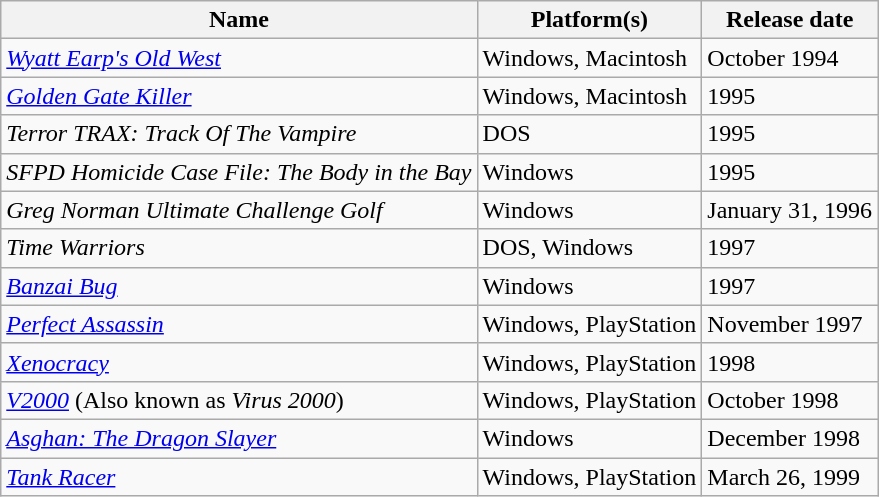<table class="wikitable" border="1">
<tr>
<th>Name</th>
<th>Platform(s)</th>
<th>Release date</th>
</tr>
<tr>
<td><em><a href='#'>Wyatt Earp's Old West</a></em></td>
<td>Windows, Macintosh</td>
<td>October 1994</td>
</tr>
<tr>
<td><em><a href='#'>Golden Gate Killer</a></em></td>
<td>Windows, Macintosh</td>
<td>1995</td>
</tr>
<tr>
<td><em>Terror TRAX: Track Of The Vampire</em></td>
<td>DOS</td>
<td>1995</td>
</tr>
<tr>
<td><em>SFPD Homicide Case File: The Body in the Bay</em></td>
<td>Windows</td>
<td>1995</td>
</tr>
<tr>
<td><em>Greg Norman Ultimate Challenge Golf</em></td>
<td>Windows</td>
<td>January 31, 1996</td>
</tr>
<tr>
<td><em>Time Warriors</em></td>
<td>DOS, Windows</td>
<td>1997</td>
</tr>
<tr>
<td><em><a href='#'>Banzai Bug</a></em></td>
<td>Windows</td>
<td>1997</td>
</tr>
<tr>
<td><em><a href='#'>Perfect Assassin</a></em></td>
<td>Windows, PlayStation</td>
<td>November 1997</td>
</tr>
<tr>
<td><em><a href='#'>Xenocracy</a></em></td>
<td>Windows, PlayStation</td>
<td>1998</td>
</tr>
<tr>
<td><em><a href='#'>V2000</a></em> (Also known as <em>Virus 2000</em>)</td>
<td>Windows, PlayStation</td>
<td>October 1998</td>
</tr>
<tr>
<td><em><a href='#'>Asghan: The Dragon Slayer</a></em></td>
<td>Windows</td>
<td>December 1998</td>
</tr>
<tr>
<td><em><a href='#'>Tank Racer</a></em></td>
<td>Windows, PlayStation</td>
<td>March 26, 1999</td>
</tr>
</table>
